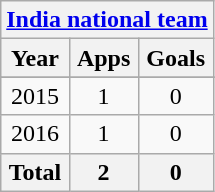<table class="wikitable" style="text-align:center">
<tr>
<th colspan=3><a href='#'>India national team</a></th>
</tr>
<tr>
<th>Year</th>
<th>Apps</th>
<th>Goals</th>
</tr>
<tr>
</tr>
<tr>
<td>2015</td>
<td>1</td>
<td>0</td>
</tr>
<tr>
<td>2016</td>
<td>1</td>
<td>0</td>
</tr>
<tr>
<th>Total</th>
<th>2</th>
<th>0</th>
</tr>
</table>
